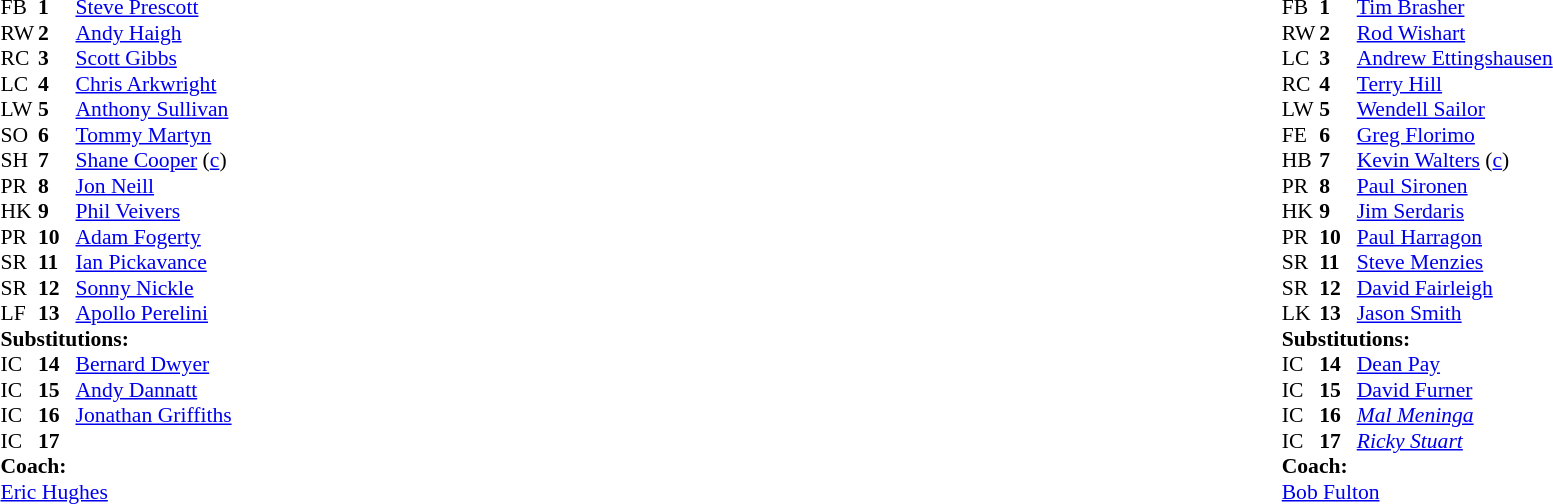<table width="100%">
<tr>
<td valign="top" width="50%"><br><table style="font-size: 90%" cellspacing="0" cellpadding="0">
<tr>
<th width="25"></th>
<th width="25"></th>
</tr>
<tr>
<td>FB</td>
<td><strong>1</strong></td>
<td><a href='#'>Steve Prescott</a></td>
</tr>
<tr>
<td>RW</td>
<td><strong>2</strong></td>
<td><a href='#'>Andy Haigh</a></td>
</tr>
<tr>
<td>RC</td>
<td><strong>3</strong></td>
<td><a href='#'>Scott Gibbs</a></td>
</tr>
<tr>
<td>LC</td>
<td><strong>4</strong></td>
<td><a href='#'>Chris Arkwright</a></td>
</tr>
<tr>
<td>LW</td>
<td><strong>5</strong></td>
<td><a href='#'>Anthony Sullivan</a></td>
</tr>
<tr>
<td>SO</td>
<td><strong>6</strong></td>
<td><a href='#'>Tommy Martyn</a></td>
</tr>
<tr>
<td>SH</td>
<td><strong>7</strong></td>
<td><a href='#'>Shane Cooper</a> (<a href='#'>c</a>)</td>
</tr>
<tr>
<td>PR</td>
<td><strong>8</strong></td>
<td><a href='#'>Jon Neill</a></td>
</tr>
<tr>
<td>HK</td>
<td><strong>9</strong></td>
<td><a href='#'>Phil Veivers</a></td>
</tr>
<tr>
<td>PR</td>
<td><strong>10</strong></td>
<td><a href='#'>Adam Fogerty</a></td>
</tr>
<tr>
<td>SR</td>
<td><strong>11</strong></td>
<td><a href='#'>Ian Pickavance</a></td>
</tr>
<tr>
<td>SR</td>
<td><strong>12</strong></td>
<td><a href='#'>Sonny Nickle</a></td>
</tr>
<tr>
<td>LF</td>
<td><strong>13</strong></td>
<td><a href='#'>Apollo Perelini</a></td>
</tr>
<tr>
<td colspan=3><strong>Substitutions:</strong></td>
</tr>
<tr>
<td>IC</td>
<td><strong>14</strong></td>
<td><a href='#'>Bernard Dwyer</a></td>
</tr>
<tr>
<td>IC</td>
<td><strong>15</strong></td>
<td><a href='#'>Andy Dannatt</a></td>
</tr>
<tr>
<td>IC</td>
<td><strong>16</strong></td>
<td><a href='#'>Jonathan Griffiths</a></td>
</tr>
<tr>
<td>IC</td>
<td><strong>17</strong></td>
<td></td>
</tr>
<tr>
<td colspan=3><strong>Coach:</strong></td>
</tr>
<tr>
<td colspan="4"> <a href='#'>Eric Hughes</a></td>
</tr>
</table>
</td>
<td valign="top" width="50%"><br><table style="font-size: 90%" cellspacing="0" cellpadding="0" align="center">
<tr>
<th width="25"></th>
<th width="25"></th>
</tr>
<tr>
<td>FB</td>
<td><strong>1</strong></td>
<td><a href='#'>Tim Brasher</a></td>
</tr>
<tr>
<td>RW</td>
<td><strong>2</strong></td>
<td><a href='#'>Rod Wishart</a></td>
</tr>
<tr>
<td>LC</td>
<td><strong>3</strong></td>
<td><a href='#'>Andrew Ettingshausen</a></td>
</tr>
<tr>
<td>RC</td>
<td><strong>4</strong></td>
<td><a href='#'>Terry Hill</a></td>
</tr>
<tr>
<td>LW</td>
<td><strong>5</strong></td>
<td><a href='#'>Wendell Sailor</a></td>
</tr>
<tr>
<td>FE</td>
<td><strong>6</strong></td>
<td><a href='#'>Greg Florimo</a></td>
</tr>
<tr>
<td>HB</td>
<td><strong>7</strong></td>
<td><a href='#'>Kevin Walters</a> (<a href='#'>c</a>)</td>
</tr>
<tr>
<td>PR</td>
<td><strong>8</strong></td>
<td><a href='#'>Paul Sironen</a></td>
</tr>
<tr>
<td>HK</td>
<td><strong>9</strong></td>
<td><a href='#'>Jim Serdaris</a></td>
</tr>
<tr>
<td>PR</td>
<td><strong>10</strong></td>
<td><a href='#'>Paul Harragon</a></td>
</tr>
<tr>
<td>SR</td>
<td><strong>11</strong></td>
<td><a href='#'>Steve Menzies</a></td>
</tr>
<tr>
<td>SR</td>
<td><strong>12</strong></td>
<td><a href='#'>David Fairleigh</a></td>
</tr>
<tr>
<td>LK</td>
<td><strong>13</strong></td>
<td><a href='#'>Jason Smith</a></td>
</tr>
<tr>
<td colspan=3><strong>Substitutions:</strong></td>
</tr>
<tr>
<td>IC</td>
<td><strong>14</strong></td>
<td><a href='#'>Dean Pay</a></td>
</tr>
<tr>
<td>IC</td>
<td><strong>15</strong></td>
<td><a href='#'>David Furner</a></td>
</tr>
<tr>
<td>IC</td>
<td><strong>16</strong></td>
<td><em><a href='#'>Mal Meninga</a></em></td>
</tr>
<tr>
<td>IC</td>
<td><strong>17</strong></td>
<td><em><a href='#'>Ricky Stuart</a></em></td>
</tr>
<tr>
<td colspan=3><strong>Coach:</strong></td>
</tr>
<tr>
<td colspan="4"> <a href='#'>Bob Fulton</a></td>
</tr>
</table>
</td>
</tr>
</table>
